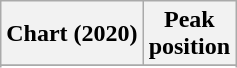<table class="wikitable sortable plainrowheaders" style="text-align:center">
<tr>
<th>Chart (2020)</th>
<th>Peak<br>position</th>
</tr>
<tr>
</tr>
<tr>
</tr>
<tr>
</tr>
<tr>
</tr>
</table>
